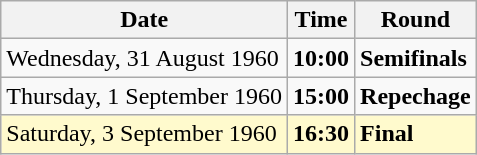<table class="wikitable">
<tr>
<th>Date</th>
<th>Time</th>
<th>Round</th>
</tr>
<tr>
<td>Wednesday, 31 August 1960</td>
<td><strong>10:00</strong></td>
<td><strong>Semifinals</strong></td>
</tr>
<tr>
<td>Thursday, 1 September 1960</td>
<td><strong>15:00</strong></td>
<td><strong>Repechage</strong></td>
</tr>
<tr style=background:lemonchiffon>
<td>Saturday, 3 September 1960</td>
<td><strong>16:30</strong></td>
<td><strong>Final</strong></td>
</tr>
</table>
